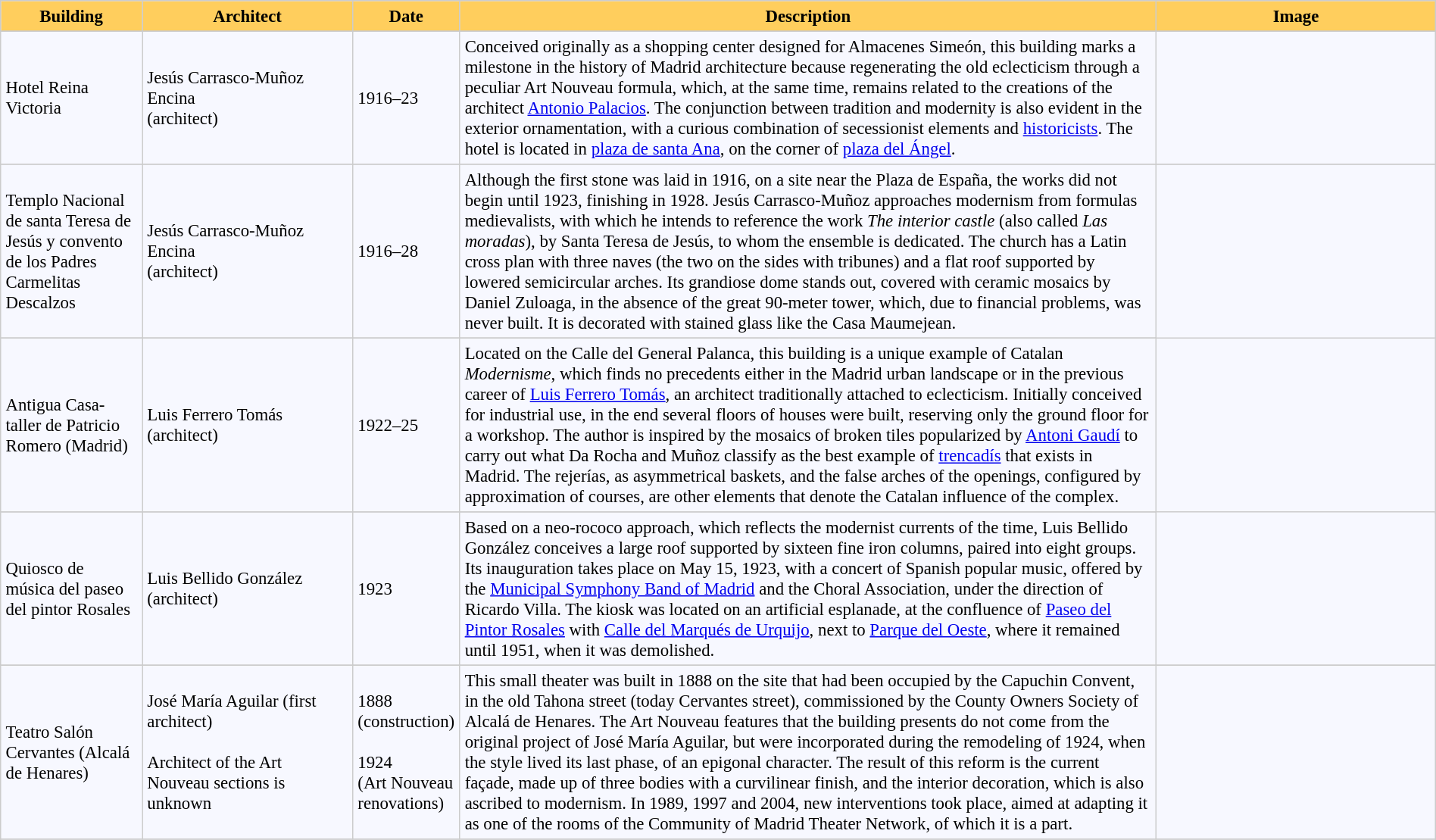<table bgcolor="#f7f8ff" cellpadding="4" cellspacing="0" border="1" style="font-size: 95%; border: #cccccc solid 1px; border-collapse: collapse;">
<tr>
<th width="10%" style="background:#ffce5d;">Building</th>
<th width="15%" style="background:#ffce5d;">Architect</th>
<th width="5%" style="background:#ffce5d;">Date</th>
<th width="50%" style="background:#ffce5d;">Description</th>
<th width="20%" style="background:#ffce5d;">Image</th>
</tr>
<tr ---->
</tr>
<tr>
<td>Hotel Reina Victoria</td>
<td>Jesús Carrasco-Muñoz Encina<br>(architect)<br></td>
<td>1916–23</td>
<td>Conceived originally as a shopping center designed for Almacenes Simeón, this building marks a milestone in the history of Madrid architecture because regenerating the old eclecticism through a peculiar Art Nouveau formula, which, at the same time, remains related to the creations of the architect <a href='#'>Antonio Palacios</a>. The conjunction between tradition and modernity is also evident in the exterior ornamentation, with a curious combination of secessionist elements and <a href='#'>historicists</a>. The hotel is located in <a href='#'>plaza de santa Ana</a>, on the corner of <a href='#'>plaza del Ángel</a>.</td>
<td></td>
</tr>
<tr>
</tr>
<tr>
<td>Templo Nacional de santa Teresa de Jesús y convento de los Padres Carmelitas Descalzos</td>
<td>Jesús Carrasco-Muñoz Encina<br>(architect)<br></td>
<td>1916–28</td>
<td>Although the first stone was laid in 1916, on a site near the Plaza de España, the works did not begin until 1923, finishing in 1928. Jesús Carrasco-Muñoz approaches modernism from formulas medievalists, with which he intends to reference the work <em>The interior castle</em> (also called <em>Las moradas</em>), by Santa Teresa de Jesús, to whom the ensemble is dedicated. The church has a Latin cross plan with three naves (the two on the sides with tribunes) and a flat roof supported by lowered semicircular arches. Its grandiose dome stands out, covered with ceramic mosaics by Daniel Zuloaga, in the absence of the great 90-meter tower, which, due to financial problems, was never built. It is decorated with stained glass like the Casa Maumejean.</td>
<td></td>
</tr>
<tr>
</tr>
<tr>
<td>Antigua Casa-taller de Patricio Romero (Madrid)</td>
<td>Luis Ferrero Tomás<br>(architect)<br></td>
<td>1922–25</td>
<td>Located on the Calle del General Palanca, this building is a unique example of Catalan <em>Modernisme</em>, which finds no precedents either in the Madrid urban landscape or in the previous career of <a href='#'>Luis Ferrero Tomás</a>, an architect traditionally attached to eclecticism. Initially conceived for industrial use, in the end several floors of houses were built, reserving only the ground floor for a workshop. The author is inspired by the mosaics of broken tiles popularized by <a href='#'>Antoni Gaudí</a> to carry out what Da Rocha and Muñoz classify as the best example of <a href='#'>trencadís</a> that exists in Madrid. The rejerías, as asymmetrical baskets, and the false arches of the openings, configured by approximation of courses, are other elements that denote the Catalan influence of the complex.</td>
</tr>
<tr>
</tr>
<tr>
<td>Quiosco de música del paseo del pintor Rosales</td>
<td>Luis Bellido González<br>(architect)<br></td>
<td>1923</td>
<td>Based on a neo-rococo approach, which reflects the modernist currents of the time, Luis Bellido González conceives a large roof supported by sixteen fine iron columns, paired into eight groups. Its inauguration takes place on May 15, 1923, with a concert of Spanish popular music, offered by the <a href='#'>Municipal Symphony Band of Madrid</a> and the Choral Association, under the direction of Ricardo Villa. The kiosk was located on an artificial esplanade, at the confluence of <a href='#'>Paseo del Pintor Rosales</a> with <a href='#'>Calle del Marqués de Urquijo</a>, next to <a href='#'>Parque del Oeste</a>, where it remained until 1951, when it was demolished.</td>
<td></td>
</tr>
<tr>
</tr>
<tr>
<td>Teatro Salón Cervantes (Alcalá de Henares)</td>
<td>José María Aguilar (first architect)<br><br>Architect of the Art Nouveau sections is unknown<br></td>
<td>1888<br>(construction)<br><br>1924<br>(Art Nouveau renovations)<br></td>
<td>This small theater was built in 1888 on the site that had been occupied by the Capuchin Convent, in the old Tahona street (today Cervantes street), commissioned by the County Owners Society of Alcalá de Henares. The Art Nouveau features that the building presents do not come from the original project of José María Aguilar, but were incorporated during the remodeling of 1924, when the style lived its last phase, of an epigonal character. The result of this reform is the current façade, made up of three bodies with a curvilinear finish, and the interior decoration, which is also ascribed to modernism. In 1989, 1997 and 2004, new interventions took place, aimed at adapting it as one of the rooms of the Community of Madrid Theater Network, of which it is a part.</td>
<td></td>
</tr>
<tr>
</tr>
<tr>
</tr>
</table>
